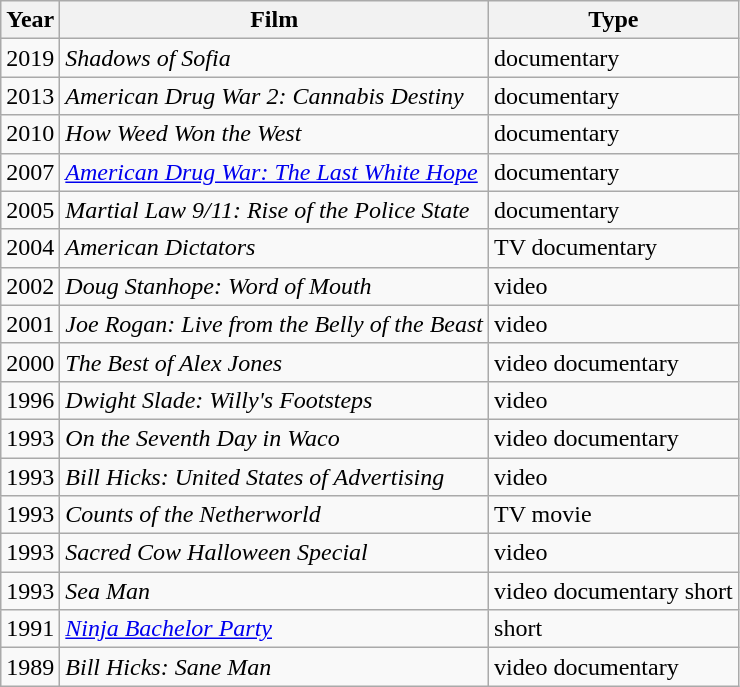<table class="wikitable sortable">
<tr>
<th>Year</th>
<th>Film</th>
<th>Type</th>
</tr>
<tr>
<td>2019</td>
<td><em>Shadows of Sofia</em></td>
<td>documentary</td>
</tr>
<tr>
<td>2013</td>
<td><em>American Drug War 2: Cannabis Destiny</em></td>
<td>documentary</td>
</tr>
<tr>
<td>2010</td>
<td><em>How Weed Won the West</em></td>
<td>documentary</td>
</tr>
<tr>
<td>2007</td>
<td><em><a href='#'>American Drug War: The Last White Hope</a></em></td>
<td>documentary</td>
</tr>
<tr>
<td>2005</td>
<td><em>Martial Law 9/11: Rise of the Police State</em></td>
<td>documentary</td>
</tr>
<tr>
<td>2004</td>
<td><em>American Dictators</em></td>
<td>TV documentary</td>
</tr>
<tr>
<td>2002</td>
<td><em>Doug Stanhope: Word of Mouth</em></td>
<td>video</td>
</tr>
<tr>
<td>2001</td>
<td><em>Joe Rogan: Live from the Belly of the Beast</em></td>
<td>video</td>
</tr>
<tr>
<td>2000</td>
<td><em>The Best of Alex Jones</em></td>
<td>video documentary</td>
</tr>
<tr>
<td>1996</td>
<td><em>Dwight Slade: Willy's Footsteps</em></td>
<td>video</td>
</tr>
<tr>
<td>1993</td>
<td><em>On the Seventh Day in Waco</em></td>
<td>video documentary</td>
</tr>
<tr>
<td>1993</td>
<td><em>Bill Hicks: United States of Advertising</em></td>
<td>video</td>
</tr>
<tr>
<td>1993</td>
<td><em>Counts of the Netherworld</em></td>
<td>TV movie</td>
</tr>
<tr>
<td>1993</td>
<td><em>Sacred Cow Halloween Special</em></td>
<td>video</td>
</tr>
<tr>
<td>1993</td>
<td><em>Sea Man</em></td>
<td>video documentary short</td>
</tr>
<tr>
<td>1991</td>
<td><em><a href='#'>Ninja Bachelor Party</a></em></td>
<td>short</td>
</tr>
<tr>
<td>1989</td>
<td><em>Bill Hicks: Sane Man</em></td>
<td>video documentary</td>
</tr>
</table>
